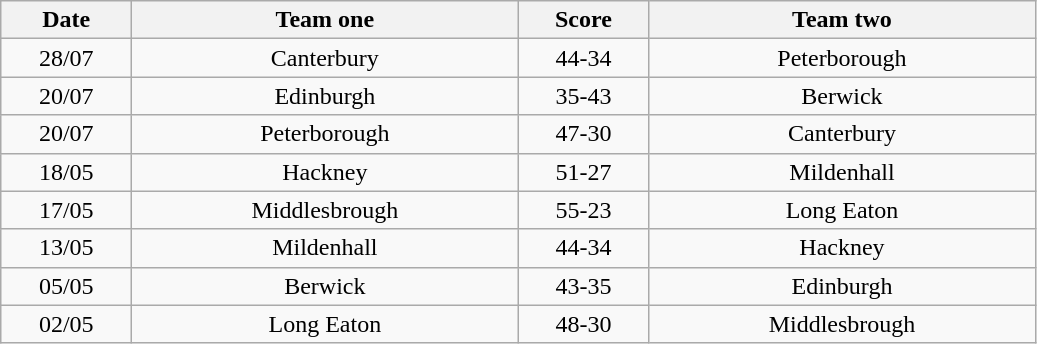<table class="wikitable" style="text-align: center">
<tr>
<th width=80>Date</th>
<th width=250>Team one</th>
<th width=80>Score</th>
<th width=250>Team two</th>
</tr>
<tr>
<td>28/07</td>
<td>Canterbury</td>
<td>44-34</td>
<td>Peterborough</td>
</tr>
<tr>
<td>20/07</td>
<td>Edinburgh</td>
<td>35-43</td>
<td>Berwick</td>
</tr>
<tr>
<td>20/07</td>
<td>Peterborough</td>
<td>47-30</td>
<td>Canterbury</td>
</tr>
<tr>
<td>18/05</td>
<td>Hackney</td>
<td>51-27</td>
<td>Mildenhall</td>
</tr>
<tr>
<td>17/05</td>
<td>Middlesbrough</td>
<td>55-23</td>
<td>Long Eaton</td>
</tr>
<tr>
<td>13/05</td>
<td>Mildenhall</td>
<td>44-34</td>
<td>Hackney</td>
</tr>
<tr>
<td>05/05</td>
<td>Berwick</td>
<td>43-35</td>
<td>Edinburgh</td>
</tr>
<tr>
<td>02/05</td>
<td>Long Eaton</td>
<td>48-30</td>
<td>Middlesbrough</td>
</tr>
</table>
